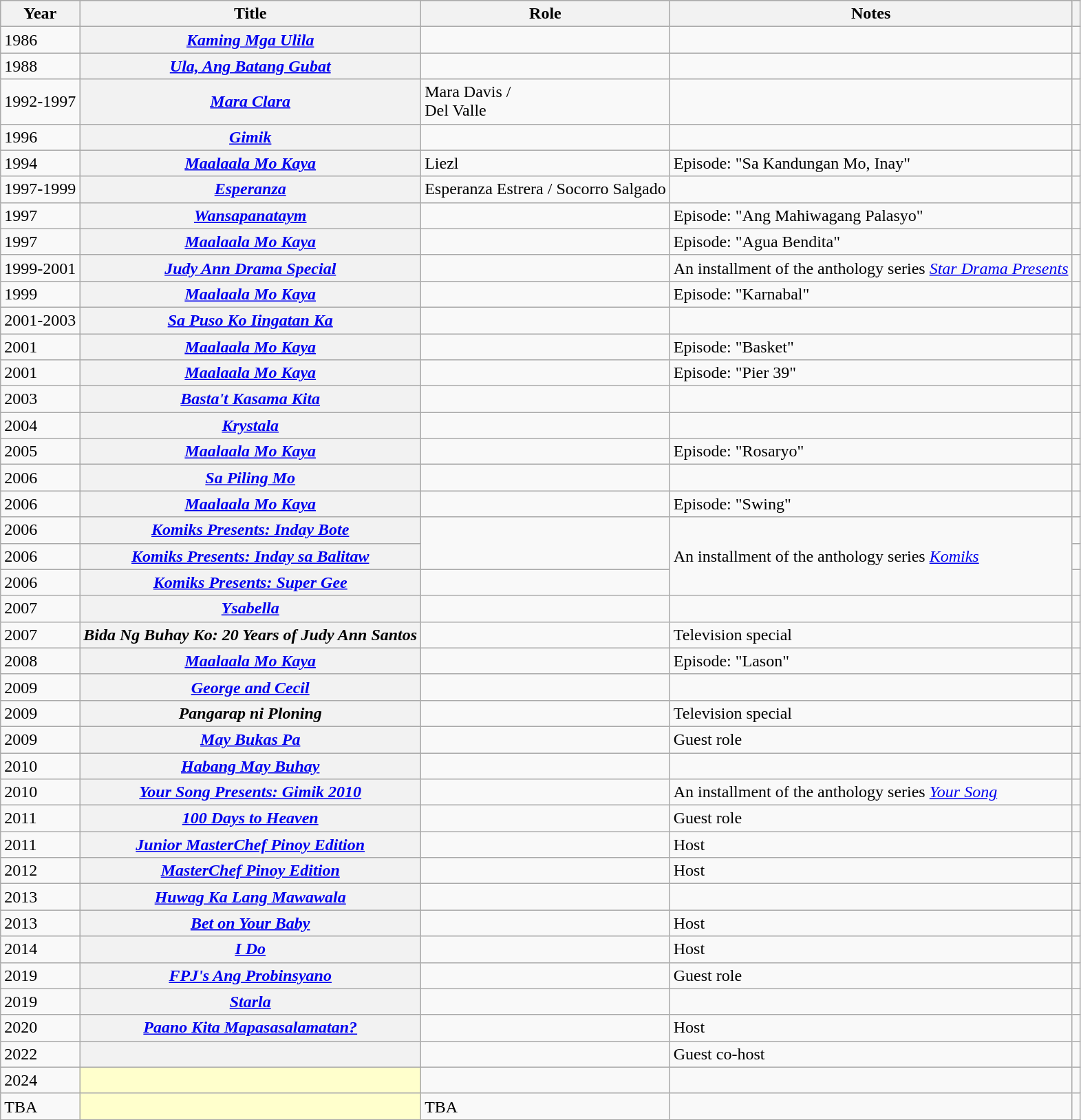<table class="wikitable sortable plainrowheaders">
<tr style="background:#ccc; text-align:center;">
<th scope="col">Year</th>
<th scope="col">Title</th>
<th scope="col">Role</th>
<th scope="col" class="unsortable">Notes</th>
<th scope="col" class="unsortable"></th>
</tr>
<tr>
<td>1986</td>
<th scope="row"><em><a href='#'>Kaming Mga Ulila</a></em></th>
<td></td>
<td></td>
<td style="text-align:center;"></td>
</tr>
<tr>
<td>1988</td>
<th scope="row"><em><a href='#'>Ula, Ang Batang Gubat</a></em></th>
<td></td>
<td></td>
<td style="text-align:center;"></td>
</tr>
<tr>
<td>1992-1997</td>
<th scope="row"><em><a href='#'>Mara Clara</a></em></th>
<td>Mara Davis /<br>Del Valle</td>
<td></td>
<td style="text-align:center;"></td>
</tr>
<tr>
<td>1996</td>
<th scope="row"><em><a href='#'>Gimik</a></em></th>
<td></td>
<td></td>
<td style="text-align:center;"></td>
</tr>
<tr>
<td>1994</td>
<th><em><a href='#'>Maalaala Mo Kaya</a></em></th>
<td>Liezl</td>
<td>Episode: "Sa Kandungan Mo, Inay"</td>
<td></td>
</tr>
<tr>
<td>1997-1999</td>
<th scope="row"><em><a href='#'>Esperanza</a></em></th>
<td>Esperanza Estrera / Socorro Salgado</td>
<td></td>
<td style="text-align:center;"></td>
</tr>
<tr>
<td>1997</td>
<th scope="row"><em><a href='#'>Wansapanataym</a></em></th>
<td></td>
<td>Episode: "Ang Mahiwagang Palasyo"</td>
<td style="text-align:center;"></td>
</tr>
<tr>
<td>1997</td>
<th scope="row"><em><a href='#'>Maalaala Mo Kaya</a></em></th>
<td></td>
<td>Episode: "Agua Bendita"</td>
<td style="text-align:center;"></td>
</tr>
<tr>
<td>1999-2001</td>
<th scope="row"><em><a href='#'>Judy Ann Drama Special</a></em></th>
<td></td>
<td>An installment of the anthology series <em><a href='#'>Star Drama Presents</a></em></td>
<td style="text-align:center;"></td>
</tr>
<tr>
<td>1999</td>
<th scope="row"><em><a href='#'>Maalaala Mo Kaya</a></em></th>
<td></td>
<td>Episode: "Karnabal"</td>
<td style="text-align:center;"></td>
</tr>
<tr>
<td>2001-2003</td>
<th scope="row"><em><a href='#'>Sa Puso Ko Iingatan Ka</a></em></th>
<td></td>
<td></td>
<td style="text-align:center;"></td>
</tr>
<tr>
<td>2001</td>
<th scope="row"><em><a href='#'>Maalaala Mo Kaya</a></em></th>
<td></td>
<td>Episode: "Basket"</td>
<td style="text-align:center;"></td>
</tr>
<tr>
<td>2001</td>
<th scope="row"><em><a href='#'>Maalaala Mo Kaya</a></em></th>
<td></td>
<td>Episode: "Pier 39"</td>
<td style="text-align:center;"></td>
</tr>
<tr>
<td>2003</td>
<th scope="row"><em><a href='#'>Basta't Kasama Kita</a></em></th>
<td></td>
<td></td>
<td style="text-align:center;"></td>
</tr>
<tr>
<td>2004</td>
<th scope="row"><em><a href='#'>Krystala</a></em></th>
<td></td>
<td></td>
<td style="text-align:center;"></td>
</tr>
<tr>
<td>2005</td>
<th scope="row"><em><a href='#'>Maalaala Mo Kaya</a></em></th>
<td></td>
<td>Episode: "Rosaryo"</td>
<td style="text-align:center;"></td>
</tr>
<tr>
<td>2006</td>
<th scope="row"><em><a href='#'>Sa Piling Mo</a></em></th>
<td></td>
<td></td>
<td style="text-align:center;"></td>
</tr>
<tr>
<td>2006</td>
<th scope="row"><em><a href='#'>Maalaala Mo Kaya</a></em></th>
<td></td>
<td>Episode: "Swing"</td>
<td style="text-align:center;"></td>
</tr>
<tr>
<td>2006</td>
<th scope="row"><em><a href='#'>Komiks Presents: Inday Bote</a></em></th>
<td rowspan="2"></td>
<td rowspan="3">An installment of the anthology series <em><a href='#'>Komiks</a></em></td>
<td style="text-align:center;"></td>
</tr>
<tr>
<td>2006</td>
<th scope="row"><em><a href='#'>Komiks Presents: Inday sa Balitaw</a></em></th>
<td style="text-align:center;"></td>
</tr>
<tr>
<td>2006</td>
<th scope="row"><em><a href='#'>Komiks Presents: Super Gee</a></em></th>
<td></td>
<td style="text-align:center;"></td>
</tr>
<tr>
<td>2007</td>
<th scope="row"><em><a href='#'>Ysabella</a></em></th>
<td></td>
<td></td>
<td style="text-align:center;"></td>
</tr>
<tr>
<td>2007</td>
<th scope="row"><em>Bida Ng Buhay Ko: 20 Years of Judy Ann Santos</em></th>
<td></td>
<td>Television special</td>
<td style="text-align:center;"></td>
</tr>
<tr>
<td>2008</td>
<th scope="row"><em><a href='#'>Maalaala Mo Kaya</a></em></th>
<td></td>
<td>Episode: "Lason"</td>
<td style="text-align:center;"></td>
</tr>
<tr>
<td>2009</td>
<th scope="row"><em><a href='#'>George and Cecil</a></em></th>
<td></td>
<td></td>
<td style="text-align:center;"></td>
</tr>
<tr>
<td>2009</td>
<th scope="row"><em>Pangarap ni Ploning</em></th>
<td></td>
<td>Television special</td>
<td style="text-align:center;"></td>
</tr>
<tr>
<td>2009</td>
<th scope="row"><em><a href='#'>May Bukas Pa</a></em></th>
<td></td>
<td>Guest role</td>
<td style="text-align:center;"></td>
</tr>
<tr>
<td>2010</td>
<th scope="row"><em><a href='#'>Habang May Buhay</a></em></th>
<td></td>
<td></td>
<td style="text-align:center;"></td>
</tr>
<tr>
<td>2010</td>
<th scope="row"><em><a href='#'>Your Song Presents: Gimik 2010</a></em></th>
<td></td>
<td>An installment of the anthology series <em><a href='#'>Your Song</a></em></td>
<td style="text-align:center;"></td>
</tr>
<tr>
<td>2011</td>
<th scope="row"><em><a href='#'>100 Days to Heaven</a></em></th>
<td></td>
<td>Guest role</td>
<td style="text-align:center;"></td>
</tr>
<tr>
<td>2011</td>
<th scope="row"><em><a href='#'>Junior MasterChef Pinoy Edition</a></em></th>
<td></td>
<td>Host</td>
<td style="text-align:center;"></td>
</tr>
<tr>
<td>2012</td>
<th scope="row"><em><a href='#'>MasterChef Pinoy Edition</a></em></th>
<td></td>
<td>Host</td>
<td style="text-align:center;"></td>
</tr>
<tr>
<td>2013</td>
<th scope="row"><em><a href='#'>Huwag Ka Lang Mawawala</a></em></th>
<td></td>
<td></td>
<td style="text-align:center;"></td>
</tr>
<tr>
<td>2013</td>
<th scope="row"><em><a href='#'>Bet on Your Baby</a></em></th>
<td></td>
<td>Host</td>
<td style="text-align:center;"></td>
</tr>
<tr>
<td>2014</td>
<th scope="row"><em><a href='#'>I Do</a></em></th>
<td></td>
<td>Host</td>
<td style="text-align:center;"></td>
</tr>
<tr>
<td>2019</td>
<th scope="row"><em><a href='#'>FPJ's Ang Probinsyano</a></em></th>
<td></td>
<td>Guest role</td>
<td style="text-align:center;"></td>
</tr>
<tr>
<td>2019</td>
<th scope="row"><em><a href='#'>Starla</a></em></th>
<td></td>
<td></td>
<td style="text-align:center;"></td>
</tr>
<tr>
<td>2020</td>
<th scope="row"><em><a href='#'>Paano Kita Mapasasalamatan?</a></em></th>
<td></td>
<td>Host</td>
<td style="text-align:center;"></td>
</tr>
<tr>
<td>2022</td>
<th scope=row></th>
<td></td>
<td>Guest co-host</td>
<td align=center></td>
</tr>
<tr>
<td>2024</td>
<th scope=row style="background:#FFFFCC;"> </th>
<td></td>
<td></td>
<td align=center></td>
</tr>
<tr>
<td>TBA</td>
<th scope=row style="background:#FFFFCC;"> </th>
<td>TBA</td>
<td></td>
<td align=center></td>
</tr>
</table>
